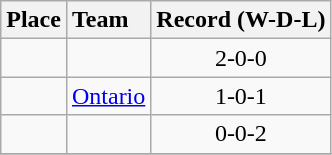<table class="wikitable" style="text-align:center; padding-bottom:0;">
<tr>
<th>Place</th>
<th style="text-align:left;">Team</th>
<th>Record (W-D-L)</th>
</tr>
<tr>
<td></td>
<td align=left></td>
<td>2-0-0</td>
</tr>
<tr>
<td></td>
<td align=left> <a href='#'>Ontario</a></td>
<td>1-0-1</td>
</tr>
<tr>
<td></td>
<td align=left></td>
<td>0-0-2</td>
</tr>
<tr>
</tr>
</table>
